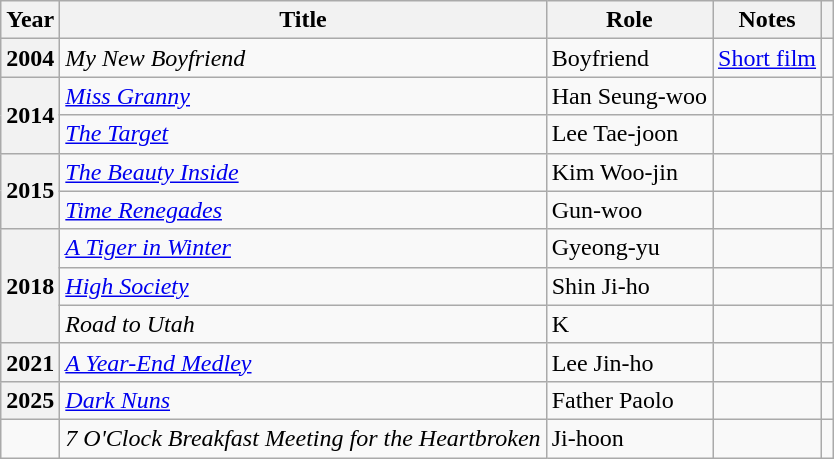<table class="wikitable plainrowheaders sortable">
<tr>
<th scope="col">Year</th>
<th scope="col">Title</th>
<th scope="col">Role</th>
<th scope="col" class="unsortable">Notes</th>
<th scope="col" class="unsortable"></th>
</tr>
<tr>
<th scope="row">2004</th>
<td><em>My New Boyfriend</em></td>
<td>Boyfriend</td>
<td><a href='#'>Short film</a></td>
<td></td>
</tr>
<tr>
<th scope="row" rowspan="2">2014</th>
<td><em><a href='#'>Miss Granny</a></em></td>
<td>Han Seung-woo</td>
<td></td>
<td></td>
</tr>
<tr>
<td><em><a href='#'>The Target</a></em></td>
<td>Lee Tae-joon</td>
<td></td>
<td></td>
</tr>
<tr>
<th scope="row" rowspan="2">2015</th>
<td><em><a href='#'>The Beauty Inside</a></em></td>
<td>Kim Woo-jin</td>
<td></td>
<td></td>
</tr>
<tr>
<td><em><a href='#'>Time Renegades</a></em></td>
<td>Gun-woo</td>
<td></td>
<td></td>
</tr>
<tr>
<th scope="row" rowspan="3">2018</th>
<td><em><a href='#'>A Tiger in Winter</a></em></td>
<td>Gyeong-yu</td>
<td></td>
<td></td>
</tr>
<tr>
<td><em><a href='#'>High Society</a></em></td>
<td>Shin Ji-ho</td>
<td></td>
<td></td>
</tr>
<tr>
<td><em>Road to Utah</em></td>
<td>K</td>
<td></td>
<td></td>
</tr>
<tr>
<th scope="row">2021</th>
<td><em><a href='#'>A Year-End Medley</a></em></td>
<td>Lee Jin-ho</td>
<td></td>
<td></td>
</tr>
<tr>
<th scope="row">2025</th>
<td><em><a href='#'>Dark Nuns</a></em></td>
<td>Father Paolo</td>
<td></td>
<td style="text-align:center"></td>
</tr>
<tr>
<td></td>
<td><em>7 O'Clock Breakfast Meeting for the Heartbroken</em></td>
<td>Ji-hoon</td>
<td></td>
<td style="text-align:center"></td>
</tr>
</table>
